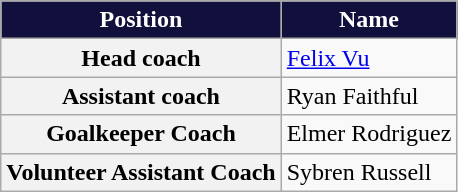<table class="wikitable plainrowheaders">
<tr>
<th style="background:#110f3b; color:#FFFFFF;" scope="col">Position</th>
<th style="background:#110f3b; color:#FFFFFF;" scope="col">Name</th>
</tr>
<tr>
<th scope="row">Head coach</th>
<td> <a href='#'>Felix Vu</a></td>
</tr>
<tr>
<th scope="row">Assistant coach</th>
<td> Ryan Faithful</td>
</tr>
<tr>
<th scope="row">Goalkeeper Coach</th>
<td> Elmer Rodriguez</td>
</tr>
<tr>
<th scope="row">Volunteer Assistant Coach</th>
<td> Sybren Russell</td>
</tr>
</table>
